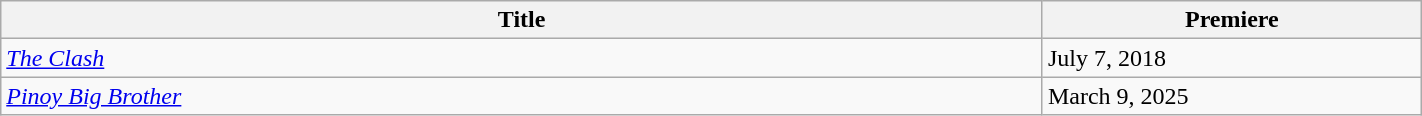<table class="wikitable sortable" width="75%">
<tr>
<th style="width:55%;">Title</th>
<th style="width:20%;">Premiere</th>
</tr>
<tr>
<td><em><a href='#'>The Clash</a></em></td>
<td>July 7, 2018</td>
</tr>
<tr>
<td><em><a href='#'>Pinoy Big Brother</a></em></td>
<td>March 9, 2025</td>
</tr>
</table>
